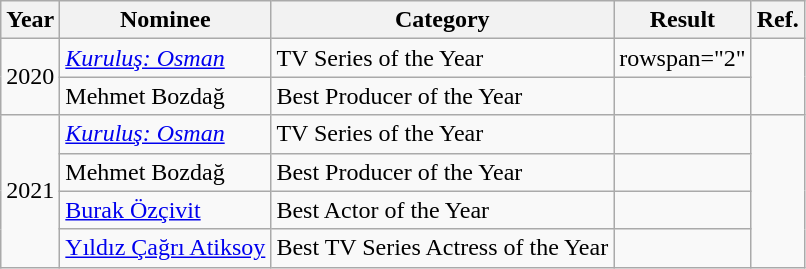<table class="wikitable">
<tr>
<th>Year</th>
<th>Nominee</th>
<th>Category</th>
<th>Result</th>
<th>Ref.</th>
</tr>
<tr>
<td rowspan="2">2020</td>
<td><em><a href='#'>Kuruluş: Osman</a></em></td>
<td>TV Series of the Year</td>
<td>rowspan="2" </td>
<td rowspan="2" style="text-align: center;"></td>
</tr>
<tr>
<td>Mehmet Bozdağ</td>
<td>Best Producer of the Year</td>
</tr>
<tr>
<td rowspan="5">2021</td>
<td><em><a href='#'>Kuruluş: Osman</a></em></td>
<td>TV Series of the Year</td>
<td></td>
<td rowspan="5"><br></td>
</tr>
<tr>
<td>Mehmet Bozdağ</td>
<td>Best Producer of the Year</td>
<td></td>
</tr>
<tr>
<td><a href='#'>Burak Özçivit</a></td>
<td>Best Actor of the Year</td>
<td></td>
</tr>
<tr>
<td><a href='#'>Yıldız Çağrı Atiksoy</a></td>
<td>Best TV  Series Actress of the Year</td>
<td></td>
</tr>
</table>
